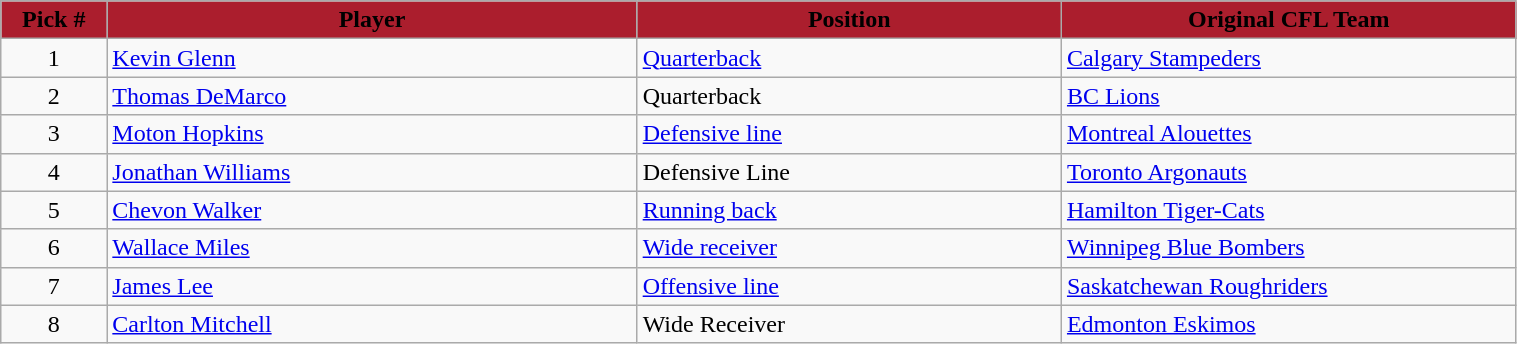<table class="wikitable" style="width: 80%">
<tr>
<th style="background:#AB1E2D; width:7%;"><span>Pick #</span></th>
<th style="width:35%; background:#AB1E2D;"><span>Player</span></th>
<th style="width:28%; background:#AB1E2D;"><span>Position</span></th>
<th style="width:30%; background:#AB1E2D;"><span>Original CFL Team</span></th>
</tr>
<tr>
<td align=center>1</td>
<td><a href='#'>Kevin Glenn</a></td>
<td><a href='#'>Quarterback</a></td>
<td><a href='#'>Calgary Stampeders</a></td>
</tr>
<tr>
<td align=center>2</td>
<td><a href='#'>Thomas DeMarco</a></td>
<td>Quarterback</td>
<td><a href='#'>BC Lions</a></td>
</tr>
<tr>
<td align=center>3</td>
<td><a href='#'>Moton Hopkins</a></td>
<td><a href='#'>Defensive line</a></td>
<td><a href='#'>Montreal Alouettes</a></td>
</tr>
<tr>
<td align=center>4</td>
<td><a href='#'>Jonathan Williams</a></td>
<td>Defensive Line</td>
<td><a href='#'>Toronto Argonauts</a></td>
</tr>
<tr>
<td align=center>5</td>
<td><a href='#'>Chevon Walker</a></td>
<td><a href='#'>Running back</a></td>
<td><a href='#'>Hamilton Tiger-Cats</a></td>
</tr>
<tr>
<td align=center>6</td>
<td><a href='#'>Wallace Miles</a></td>
<td><a href='#'>Wide receiver</a></td>
<td><a href='#'>Winnipeg Blue Bombers</a></td>
</tr>
<tr>
<td align=center>7</td>
<td><a href='#'>James Lee</a></td>
<td><a href='#'>Offensive line</a></td>
<td><a href='#'>Saskatchewan Roughriders</a></td>
</tr>
<tr>
<td align=center>8</td>
<td><a href='#'>Carlton Mitchell</a></td>
<td>Wide Receiver</td>
<td><a href='#'>Edmonton Eskimos</a></td>
</tr>
</table>
